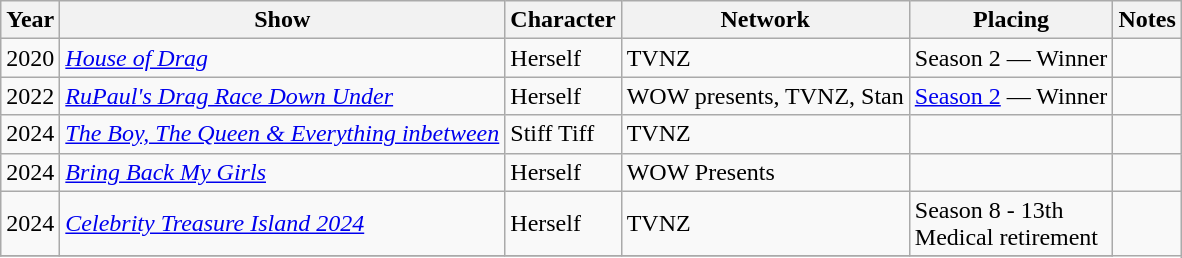<table class="wikitable sortable">
<tr>
<th>Year</th>
<th>Show</th>
<th>Character</th>
<th>Network</th>
<th>Placing</th>
<th class="unsortable">Notes</th>
</tr>
<tr>
<td>2020</td>
<td><em><a href='#'>House of Drag</a></em></td>
<td>Herself</td>
<td>TVNZ</td>
<td>Season 2 — Winner</td>
<td></td>
</tr>
<tr>
<td>2022</td>
<td><em><a href='#'>RuPaul's Drag Race Down Under</a></em></td>
<td>Herself</td>
<td>WOW presents, TVNZ, Stan</td>
<td><a href='#'>Season 2</a> — Winner</td>
<td></td>
</tr>
<tr>
<td>2024</td>
<td><em><a href='#'>The Boy, The Queen & Everything inbetween</a></em></td>
<td>Stiff Tiff</td>
<td>TVNZ</td>
<td></td>
<td></td>
</tr>
<tr>
<td>2024</td>
<td><em><a href='#'>Bring Back My Girls</a></em></td>
<td>Herself</td>
<td>WOW Presents</td>
<td></td>
<td></td>
</tr>
<tr>
<td>2024</td>
<td><em><a href='#'>Celebrity Treasure Island 2024</a></em></td>
<td>Herself</td>
<td>TVNZ</td>
<td>Season 8 - 13th<br>Medical retirement</td>
</tr>
<tr>
</tr>
</table>
